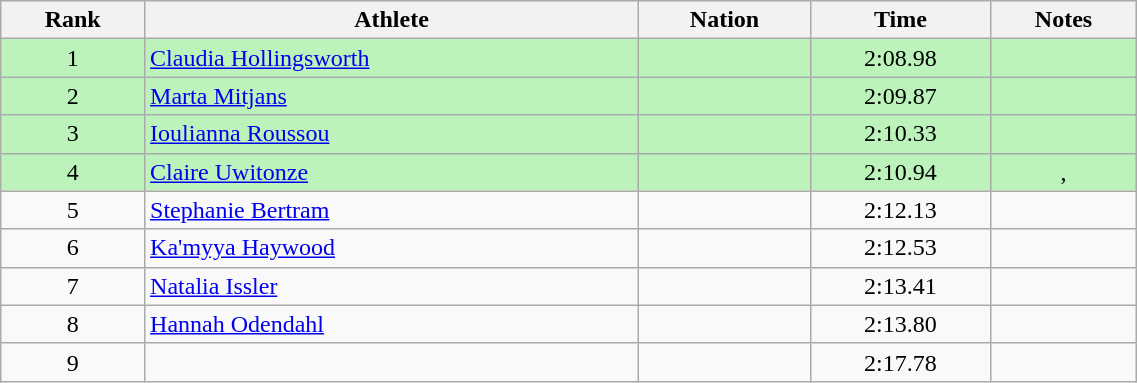<table class="wikitable sortable" style="text-align:center;width: 60%;">
<tr>
<th scope="col">Rank</th>
<th scope="col">Athlete</th>
<th scope="col">Nation</th>
<th scope="col">Time</th>
<th scope="col">Notes</th>
</tr>
<tr bgcolor=bbf3bb>
<td>1</td>
<td align=left><a href='#'>Claudia Hollingsworth</a></td>
<td align=left></td>
<td>2:08.98</td>
<td></td>
</tr>
<tr bgcolor=bbf3bb>
<td>2</td>
<td align=left><a href='#'>Marta Mitjans</a></td>
<td align=left></td>
<td>2:09.87</td>
<td></td>
</tr>
<tr bgcolor=bbf3bb>
<td>3</td>
<td align=left><a href='#'>Ioulianna Roussou</a></td>
<td align=left></td>
<td>2:10.33</td>
<td></td>
</tr>
<tr bgcolor=bbf3bb>
<td>4</td>
<td align=left><a href='#'>Claire Uwitonze</a></td>
<td align=left></td>
<td>2:10.94</td>
<td>, </td>
</tr>
<tr>
<td>5</td>
<td align=left><a href='#'>Stephanie Bertram</a></td>
<td align=left></td>
<td>2:12.13</td>
<td></td>
</tr>
<tr>
<td>6</td>
<td align=left><a href='#'>Ka'myya Haywood</a></td>
<td align=left></td>
<td>2:12.53</td>
<td></td>
</tr>
<tr>
<td>7</td>
<td align=left><a href='#'>Natalia Issler</a></td>
<td align=left></td>
<td>2:13.41</td>
<td></td>
</tr>
<tr>
<td>8</td>
<td align=left><a href='#'>Hannah Odendahl</a></td>
<td align=left></td>
<td>2:13.80</td>
<td></td>
</tr>
<tr>
<td>9</td>
<td align=left></td>
<td align=left></td>
<td>2:17.78</td>
<td></td>
</tr>
</table>
